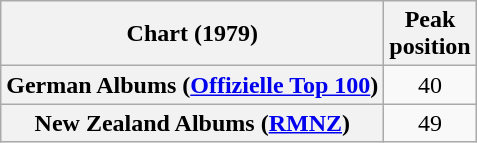<table class="wikitable sortable plainrowheaders" style="text-align:center">
<tr>
<th scope="col">Chart (1979)</th>
<th scope="col">Peak<br>position</th>
</tr>
<tr>
<th scope="row">German Albums (<a href='#'>Offizielle Top 100</a>)</th>
<td>40</td>
</tr>
<tr>
<th scope="row">New Zealand Albums (<a href='#'>RMNZ</a>)</th>
<td>49</td>
</tr>
</table>
